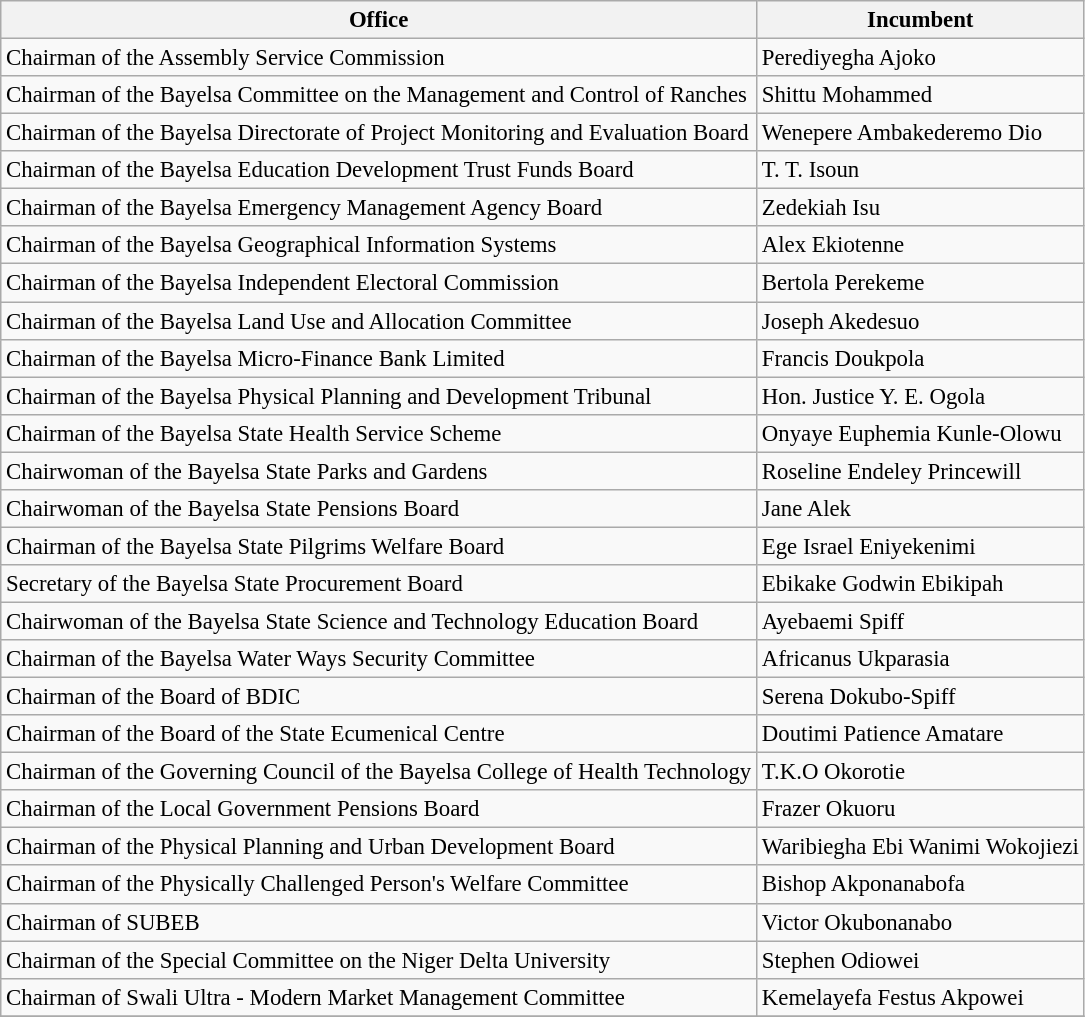<table class="wikitable" style="font-size: 95%;">
<tr>
<th>Office</th>
<th>Incumbent</th>
</tr>
<tr>
<td>Chairman of the Assembly Service Commission</td>
<td>Perediyegha Ajoko</td>
</tr>
<tr>
<td>Chairman of the Bayelsa Committee on the Management and Control of Ranches</td>
<td>Shittu Mohammed</td>
</tr>
<tr>
<td>Chairman of the Bayelsa Directorate of Project Monitoring and Evaluation Board</td>
<td>Wenepere Ambakederemo Dio</td>
</tr>
<tr>
<td>Chairman of the Bayelsa Education Development Trust Funds Board</td>
<td>T. T. Isoun</td>
</tr>
<tr>
<td>Chairman of the Bayelsa Emergency Management Agency Board</td>
<td>Zedekiah Isu</td>
</tr>
<tr>
<td>Chairman of the Bayelsa Geographical Information Systems</td>
<td>Alex Ekiotenne</td>
</tr>
<tr>
<td>Chairman of the Bayelsa Independent Electoral Commission</td>
<td>Bertola Perekeme</td>
</tr>
<tr>
<td>Chairman of the Bayelsa Land Use and Allocation Committee</td>
<td>Joseph Akedesuo</td>
</tr>
<tr>
<td>Chairman of the Bayelsa Micro-Finance Bank Limited</td>
<td>Francis Doukpola</td>
</tr>
<tr>
<td>Chairman of the Bayelsa Physical Planning and Development Tribunal</td>
<td>Hon. Justice Y. E. Ogola</td>
</tr>
<tr>
<td>Chairman of the Bayelsa State Health Service Scheme</td>
<td>Onyaye Euphemia Kunle-Olowu</td>
</tr>
<tr>
<td>Chairwoman of the Bayelsa State Parks and Gardens</td>
<td>Roseline Endeley Princewill</td>
</tr>
<tr>
<td>Chairwoman of the Bayelsa State Pensions Board</td>
<td>Jane Alek</td>
</tr>
<tr>
<td>Chairman of the Bayelsa State Pilgrims Welfare Board</td>
<td>Ege Israel Eniyekenimi</td>
</tr>
<tr>
<td>Secretary of the Bayelsa State Procurement Board</td>
<td>Ebikake Godwin Ebikipah</td>
</tr>
<tr>
<td>Chairwoman of the Bayelsa State Science and Technology Education Board</td>
<td>Ayebaemi Spiff</td>
</tr>
<tr>
<td>Chairman of the Bayelsa Water Ways Security Committee</td>
<td>Africanus Ukparasia</td>
</tr>
<tr>
<td>Chairman of the Board of BDIC</td>
<td>Serena Dokubo-Spiff</td>
</tr>
<tr>
<td>Chairman of the Board of the State Ecumenical Centre</td>
<td>Doutimi Patience Amatare</td>
</tr>
<tr>
<td>Chairman of the Governing Council of the Bayelsa College of Health Technology</td>
<td>T.K.O Okorotie</td>
</tr>
<tr>
<td>Chairman of the Local Government Pensions Board</td>
<td>Frazer Okuoru</td>
</tr>
<tr>
<td>Chairman of the Physical Planning and Urban Development Board</td>
<td>Waribiegha Ebi Wanimi Wokojiezi</td>
</tr>
<tr>
<td>Chairman of the Physically Challenged Person's Welfare Committee</td>
<td>Bishop Akponanabofa</td>
</tr>
<tr>
<td>Chairman of SUBEB</td>
<td>Victor Okubonanabo</td>
</tr>
<tr>
<td>Chairman of the Special Committee on the Niger Delta University</td>
<td>Stephen Odiowei</td>
</tr>
<tr>
<td>Chairman of Swali Ultra - Modern Market Management Committee</td>
<td>Kemelayefa Festus Akpowei</td>
</tr>
<tr>
</tr>
</table>
